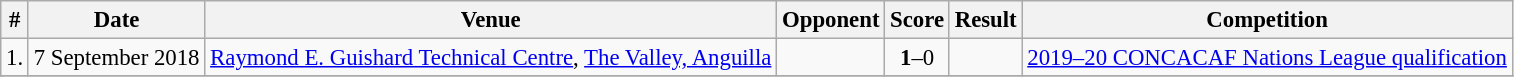<table class="wikitable" style="font-size:95%">
<tr>
<th>#</th>
<th>Date</th>
<th>Venue</th>
<th>Opponent</th>
<th>Score</th>
<th>Result</th>
<th>Competition</th>
</tr>
<tr>
<td>1.</td>
<td>7 September 2018</td>
<td><a href='#'>Raymond E. Guishard Technical Centre</a>, <a href='#'>The Valley, Anguilla</a></td>
<td></td>
<td align=center><strong>1</strong>–0</td>
<td></td>
<td><a href='#'>2019–20 CONCACAF Nations League qualification</a></td>
</tr>
<tr>
</tr>
</table>
